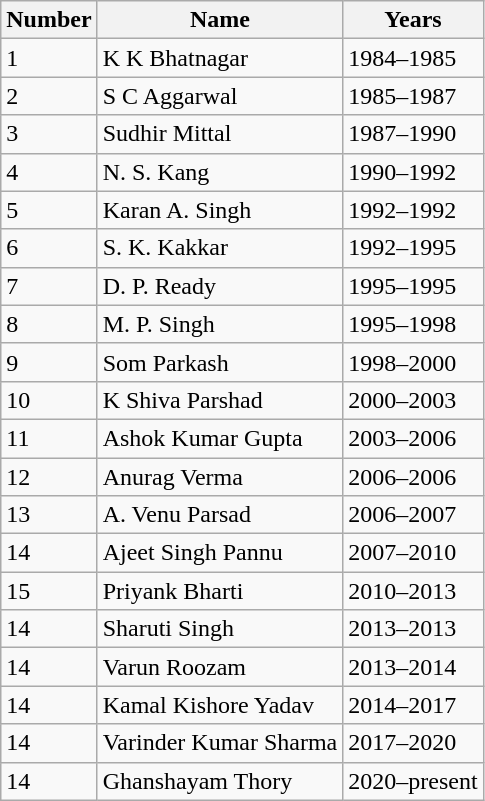<table class="wikitable">
<tr>
<th>Number</th>
<th>Name</th>
<th>Years</th>
</tr>
<tr>
<td>1</td>
<td>K K Bhatnagar</td>
<td>1984–1985</td>
</tr>
<tr>
<td>2</td>
<td>S C Aggarwal</td>
<td>1985–1987</td>
</tr>
<tr>
<td>3</td>
<td>Sudhir Mittal</td>
<td>1987–1990</td>
</tr>
<tr>
<td>4</td>
<td>N. S. Kang</td>
<td>1990–1992</td>
</tr>
<tr>
<td>5</td>
<td>Karan A. Singh</td>
<td>1992–1992</td>
</tr>
<tr>
<td>6</td>
<td>S. K. Kakkar</td>
<td>1992–1995</td>
</tr>
<tr>
<td>7</td>
<td>D. P. Ready</td>
<td>1995–1995</td>
</tr>
<tr>
<td>8</td>
<td>M. P. Singh</td>
<td>1995–1998</td>
</tr>
<tr>
<td>9</td>
<td>Som Parkash</td>
<td>1998–2000</td>
</tr>
<tr>
<td>10</td>
<td>K Shiva Parshad</td>
<td>2000–2003</td>
</tr>
<tr>
<td>11</td>
<td>Ashok Kumar Gupta</td>
<td>2003–2006</td>
</tr>
<tr>
<td>12</td>
<td>Anurag Verma</td>
<td>2006–2006</td>
</tr>
<tr>
<td>13</td>
<td>A. Venu Parsad</td>
<td>2006–2007</td>
</tr>
<tr>
<td>14</td>
<td>Ajeet Singh Pannu</td>
<td>2007–2010</td>
</tr>
<tr>
<td>15</td>
<td>Priyank Bharti</td>
<td>2010–2013</td>
</tr>
<tr>
<td>14</td>
<td>Sharuti Singh</td>
<td>2013–2013</td>
</tr>
<tr>
<td>14</td>
<td>Varun Roozam</td>
<td>2013–2014</td>
</tr>
<tr>
<td>14</td>
<td>Kamal Kishore Yadav</td>
<td>2014–2017</td>
</tr>
<tr>
<td>14</td>
<td>Varinder Kumar Sharma</td>
<td>2017–2020</td>
</tr>
<tr>
<td>14</td>
<td>Ghanshayam Thory</td>
<td>2020–present</td>
</tr>
</table>
